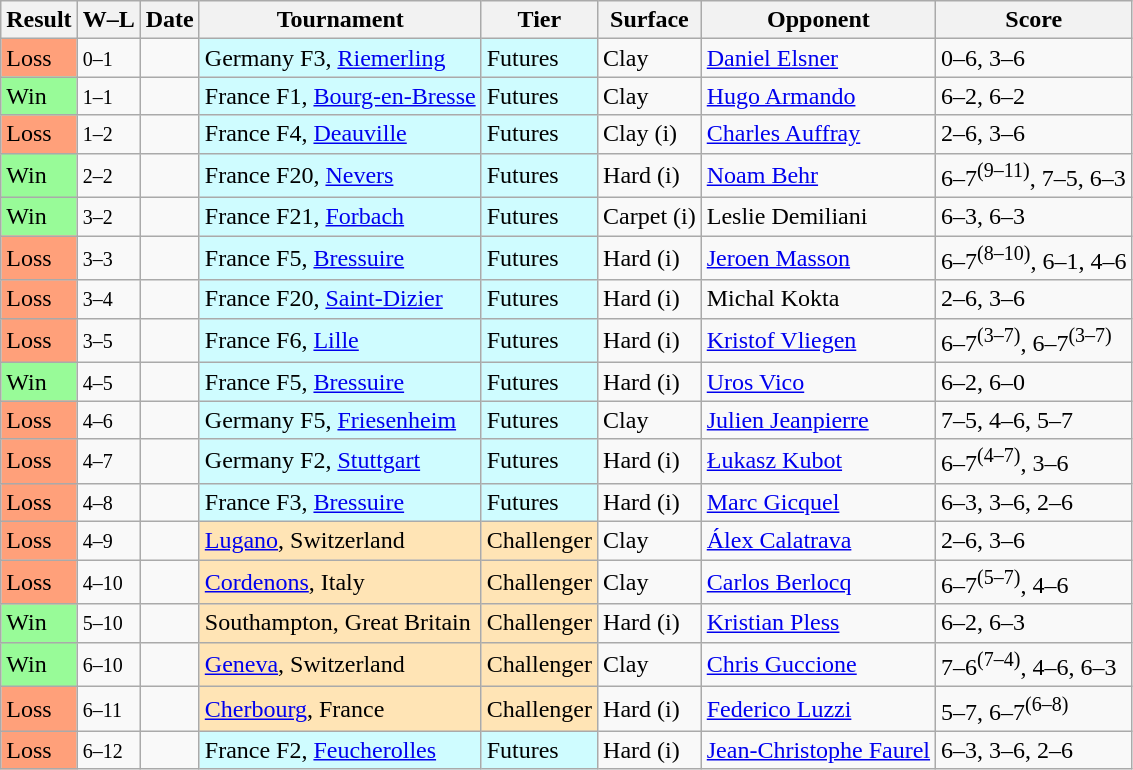<table class="sortable wikitable">
<tr>
<th>Result</th>
<th class="unsortable">W–L</th>
<th>Date</th>
<th>Tournament</th>
<th>Tier</th>
<th>Surface</th>
<th>Opponent</th>
<th class="unsortable">Score</th>
</tr>
<tr>
<td style="background:#ffa07a;">Loss</td>
<td><small>0–1</small></td>
<td></td>
<td style="background:#cffcff">Germany F3, <a href='#'>Riemerling</a></td>
<td style="background:#cffcff">Futures</td>
<td>Clay</td>
<td> <a href='#'>Daniel Elsner</a></td>
<td>0–6, 3–6</td>
</tr>
<tr>
<td style="background:#98fb98;">Win</td>
<td><small>1–1</small></td>
<td></td>
<td style="background:#cffcff">France F1, <a href='#'>Bourg-en-Bresse</a></td>
<td style="background:#cffcff">Futures</td>
<td>Clay</td>
<td> <a href='#'>Hugo Armando</a></td>
<td>6–2, 6–2</td>
</tr>
<tr>
<td style="background:#ffa07a;">Loss</td>
<td><small>1–2</small></td>
<td></td>
<td style="background:#cffcff">France F4, <a href='#'>Deauville</a></td>
<td style="background:#cffcff">Futures</td>
<td>Clay (i)</td>
<td> <a href='#'>Charles Auffray</a></td>
<td>2–6, 3–6</td>
</tr>
<tr>
<td style="background:#98fb98;">Win</td>
<td><small>2–2</small></td>
<td></td>
<td style="background:#cffcff">France F20, <a href='#'>Nevers</a></td>
<td style="background:#cffcff">Futures</td>
<td>Hard (i)</td>
<td> <a href='#'>Noam Behr</a></td>
<td>6–7<sup>(9–11)</sup>, 7–5, 6–3</td>
</tr>
<tr>
<td style="background:#98fb98;">Win</td>
<td><small>3–2</small></td>
<td></td>
<td style="background:#cffcff">France F21, <a href='#'>Forbach</a></td>
<td style="background:#cffcff">Futures</td>
<td>Carpet (i)</td>
<td> Leslie Demiliani</td>
<td>6–3, 6–3</td>
</tr>
<tr>
<td style="background:#ffa07a;">Loss</td>
<td><small>3–3</small></td>
<td></td>
<td style="background:#cffcff">France F5, <a href='#'>Bressuire</a></td>
<td style="background:#cffcff">Futures</td>
<td>Hard (i)</td>
<td> <a href='#'>Jeroen Masson</a></td>
<td>6–7<sup>(8–10)</sup>, 6–1, 4–6</td>
</tr>
<tr>
<td style="background:#ffa07a;">Loss</td>
<td><small>3–4</small></td>
<td></td>
<td style="background:#cffcff">France F20, <a href='#'>Saint-Dizier</a></td>
<td style="background:#cffcff">Futures</td>
<td>Hard (i)</td>
<td> Michal Kokta</td>
<td>2–6, 3–6</td>
</tr>
<tr>
<td style="background:#ffa07a;">Loss</td>
<td><small>3–5</small></td>
<td></td>
<td style="background:#cffcff">France F6, <a href='#'>Lille</a></td>
<td style="background:#cffcff">Futures</td>
<td>Hard (i)</td>
<td> <a href='#'>Kristof Vliegen</a></td>
<td>6–7<sup>(3–7)</sup>, 6–7<sup>(3–7)</sup></td>
</tr>
<tr>
<td style="background:#98fb98;">Win</td>
<td><small>4–5</small></td>
<td></td>
<td style="background:#cffcff">France F5, <a href='#'>Bressuire</a></td>
<td style="background:#cffcff">Futures</td>
<td>Hard (i)</td>
<td> <a href='#'>Uros Vico</a></td>
<td>6–2, 6–0</td>
</tr>
<tr>
<td style="background:#ffa07a;">Loss</td>
<td><small>4–6</small></td>
<td></td>
<td style="background:#cffcff">Germany F5, <a href='#'>Friesenheim</a></td>
<td style="background:#cffcff">Futures</td>
<td>Clay</td>
<td> <a href='#'>Julien Jeanpierre</a></td>
<td>7–5, 4–6, 5–7</td>
</tr>
<tr>
<td style="background:#ffa07a;">Loss</td>
<td><small>4–7</small></td>
<td></td>
<td style="background:#cffcff">Germany F2, <a href='#'>Stuttgart</a></td>
<td style="background:#cffcff">Futures</td>
<td>Hard (i)</td>
<td> <a href='#'>Łukasz Kubot</a></td>
<td>6–7<sup>(4–7)</sup>, 3–6</td>
</tr>
<tr>
<td style="background:#ffa07a;">Loss</td>
<td><small>4–8</small></td>
<td></td>
<td style="background:#cffcff">France F3, <a href='#'>Bressuire</a></td>
<td style="background:#cffcff">Futures</td>
<td>Hard (i)</td>
<td> <a href='#'>Marc Gicquel</a></td>
<td>6–3, 3–6, 2–6</td>
</tr>
<tr>
<td style="background:#ffa07a;">Loss</td>
<td><small>4–9</small></td>
<td></td>
<td style="background:moccasin"><a href='#'>Lugano</a>, Switzerland</td>
<td style="background:moccasin">Challenger</td>
<td>Clay</td>
<td> <a href='#'>Álex Calatrava</a></td>
<td>2–6, 3–6</td>
</tr>
<tr>
<td style="background:#ffa07a;">Loss</td>
<td><small>4–10</small></td>
<td></td>
<td style="background:moccasin"><a href='#'>Cordenons</a>, Italy</td>
<td style="background:moccasin">Challenger</td>
<td>Clay</td>
<td> <a href='#'>Carlos Berlocq</a></td>
<td>6–7<sup>(5–7)</sup>, 4–6</td>
</tr>
<tr>
<td style="background:#98fb98;">Win</td>
<td><small>5–10</small></td>
<td></td>
<td style="background:moccasin">Southampton, Great Britain</td>
<td style="background:moccasin">Challenger</td>
<td>Hard (i)</td>
<td> <a href='#'>Kristian Pless</a></td>
<td>6–2, 6–3</td>
</tr>
<tr>
<td style="background:#98fb98;">Win</td>
<td><small>6–10</small></td>
<td></td>
<td style="background:moccasin"><a href='#'>Geneva</a>, Switzerland</td>
<td style="background:moccasin">Challenger</td>
<td>Clay</td>
<td> <a href='#'>Chris Guccione</a></td>
<td>7–6<sup>(7–4)</sup>, 4–6, 6–3</td>
</tr>
<tr>
<td style="background:#ffa07a;">Loss</td>
<td><small>6–11</small></td>
<td></td>
<td style="background:moccasin"><a href='#'>Cherbourg</a>, France</td>
<td style="background:moccasin">Challenger</td>
<td>Hard (i)</td>
<td> <a href='#'>Federico Luzzi</a></td>
<td>5–7, 6–7<sup>(6–8)</sup></td>
</tr>
<tr>
<td style="background:#ffa07a;">Loss</td>
<td><small>6–12</small></td>
<td></td>
<td style="background:#cffcff">France F2, <a href='#'>Feucherolles</a></td>
<td style="background:#cffcff">Futures</td>
<td>Hard (i)</td>
<td> <a href='#'>Jean-Christophe Faurel</a></td>
<td>6–3, 3–6, 2–6</td>
</tr>
</table>
